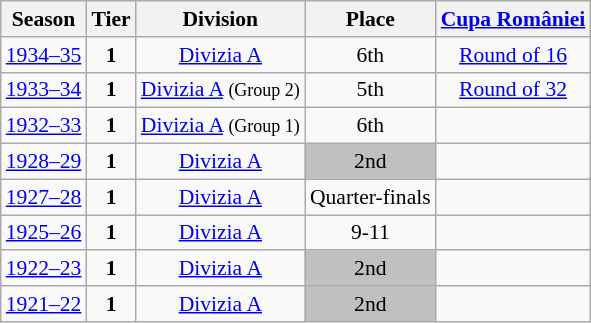<table class="wikitable" style="text-align:center; font-size:90%">
<tr>
<th>Season</th>
<th>Tier</th>
<th>Division</th>
<th>Place</th>
<th><a href='#'>Cupa României</a></th>
</tr>
<tr>
<td><a href='#'>1934–35</a></td>
<td><strong>1</strong></td>
<td><a href='#'>Divizia A</a></td>
<td>6th</td>
<td><a href='#'>Round of 16</a></td>
</tr>
<tr>
<td><a href='#'>1933–34</a></td>
<td><strong>1</strong></td>
<td><a href='#'>Divizia A</a> <small>(Group 2)</small></td>
<td>5th</td>
<td><a href='#'>Round of 32</a></td>
</tr>
<tr>
<td><a href='#'>1932–33</a></td>
<td><strong>1</strong></td>
<td><a href='#'>Divizia A</a> <small>(Group 1)</small></td>
<td>6th</td>
<td></td>
</tr>
<tr>
<td><a href='#'>1928–29</a></td>
<td><strong>1</strong></td>
<td><a href='#'>Divizia A</a></td>
<td align=center bgcolor=silver>2nd</td>
<td></td>
</tr>
<tr>
<td><a href='#'>1927–28</a></td>
<td><strong>1</strong></td>
<td><a href='#'>Divizia A</a></td>
<td>Quarter-finals</td>
<td></td>
</tr>
<tr>
<td><a href='#'>1925–26</a></td>
<td><strong>1</strong></td>
<td><a href='#'>Divizia A</a></td>
<td>9-11</td>
<td></td>
</tr>
<tr>
<td><a href='#'>1922–23</a></td>
<td><strong>1</strong></td>
<td><a href='#'>Divizia A</a></td>
<td align=center bgcolor=silver>2nd</td>
<td></td>
</tr>
<tr>
<td><a href='#'>1921–22</a></td>
<td><strong>1</strong></td>
<td><a href='#'>Divizia A</a></td>
<td align=center bgcolor=silver>2nd</td>
<td></td>
</tr>
</table>
